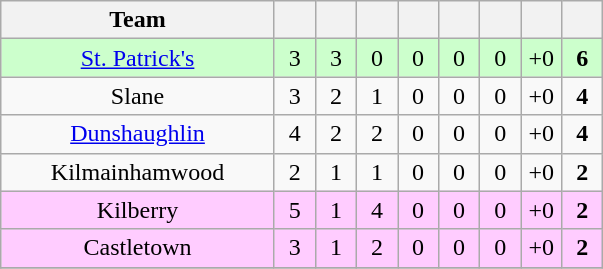<table class="wikitable" style="text-align:center">
<tr>
<th width="175">Team</th>
<th width="20"></th>
<th width="20"></th>
<th width="20"></th>
<th width="20"></th>
<th width="20"></th>
<th width="20"></th>
<th width="20"></th>
<th width="20"></th>
</tr>
<tr style="background:#cfc;">
<td><a href='#'>St. Patrick's</a></td>
<td>3</td>
<td>3</td>
<td>0</td>
<td>0</td>
<td>0</td>
<td>0</td>
<td>+0</td>
<td><strong>6</strong></td>
</tr>
<tr>
<td>Slane</td>
<td>3</td>
<td>2</td>
<td>1</td>
<td>0</td>
<td>0</td>
<td>0</td>
<td>+0</td>
<td><strong>4</strong></td>
</tr>
<tr>
<td><a href='#'>Dunshaughlin</a></td>
<td>4</td>
<td>2</td>
<td>2</td>
<td>0</td>
<td>0</td>
<td>0</td>
<td>+0</td>
<td><strong>4</strong></td>
</tr>
<tr>
<td>Kilmainhamwood</td>
<td>2</td>
<td>1</td>
<td>1</td>
<td>0</td>
<td>0</td>
<td>0</td>
<td>+0</td>
<td><strong>2</strong></td>
</tr>
<tr style="background:#fcf;">
<td>Kilberry</td>
<td>5</td>
<td>1</td>
<td>4</td>
<td>0</td>
<td>0</td>
<td>0</td>
<td>+0</td>
<td><strong>2</strong></td>
</tr>
<tr style="background:#fcf;">
<td>Castletown</td>
<td>3</td>
<td>1</td>
<td>2</td>
<td>0</td>
<td>0</td>
<td>0</td>
<td>+0</td>
<td><strong>2</strong></td>
</tr>
<tr>
</tr>
</table>
